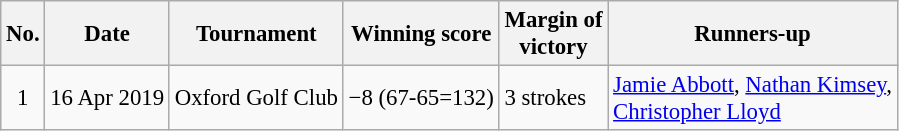<table class="wikitable" style="font-size:95%;">
<tr>
<th>No.</th>
<th>Date</th>
<th>Tournament</th>
<th>Winning score</th>
<th>Margin of<br>victory</th>
<th>Runners-up</th>
</tr>
<tr>
<td align=center>1</td>
<td align=right>16 Apr 2019</td>
<td>Oxford Golf Club</td>
<td>−8 (67-65=132)</td>
<td>3 strokes</td>
<td> <a href='#'>Jamie Abbott</a>,  <a href='#'>Nathan Kimsey</a>,<br> <a href='#'>Christopher Lloyd</a></td>
</tr>
</table>
